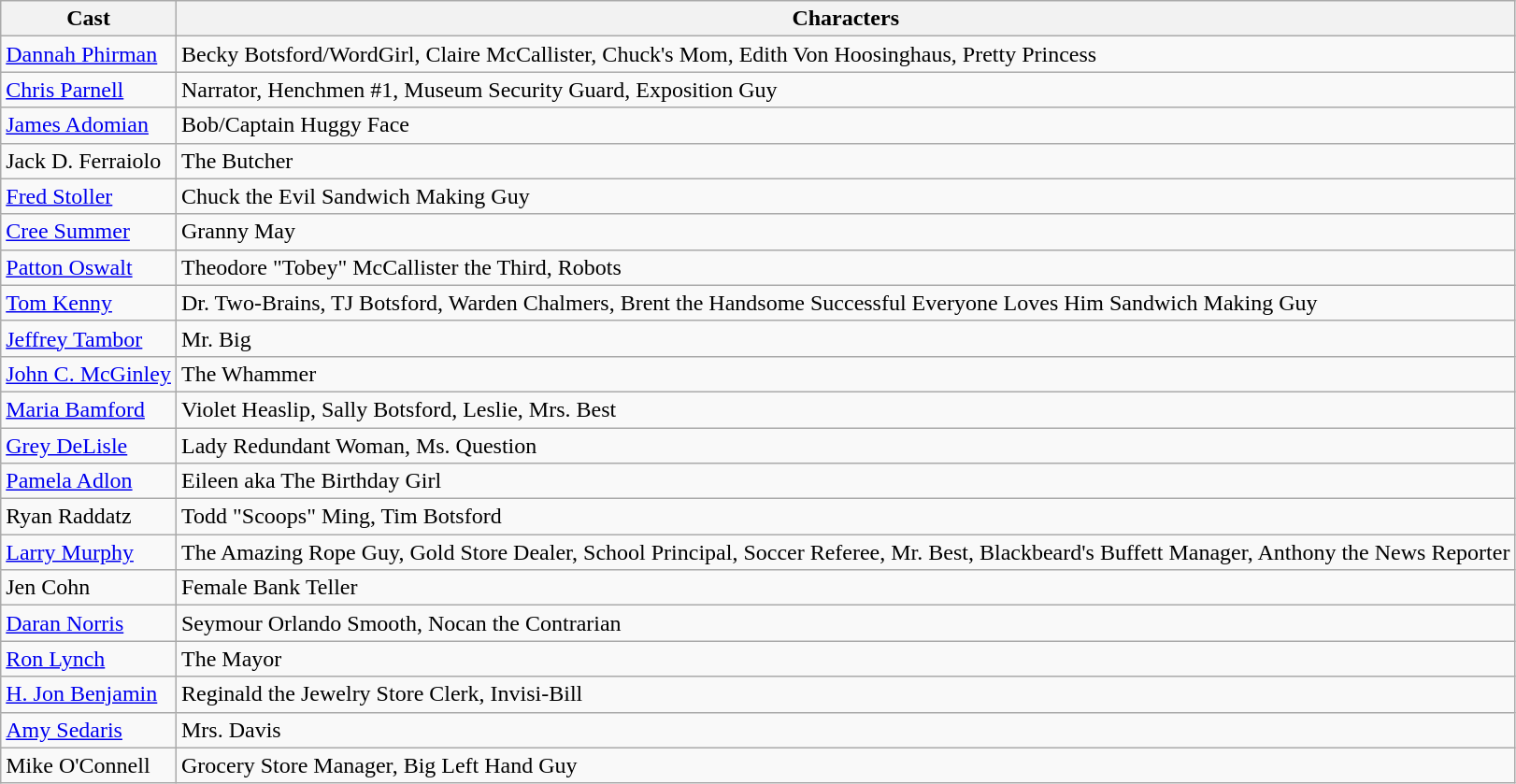<table class="wikitable">
<tr>
<th>Cast</th>
<th>Characters</th>
</tr>
<tr>
<td><a href='#'>Dannah Phirman</a></td>
<td>Becky Botsford/WordGirl, Claire McCallister, Chuck's Mom, Edith Von Hoosinghaus, Pretty Princess</td>
</tr>
<tr>
<td><a href='#'>Chris Parnell</a></td>
<td>Narrator, Henchmen #1, Museum Security Guard, Exposition Guy</td>
</tr>
<tr>
<td><a href='#'>James Adomian</a></td>
<td>Bob/Captain Huggy Face</td>
</tr>
<tr>
<td>Jack D. Ferraiolo</td>
<td>The Butcher</td>
</tr>
<tr>
<td><a href='#'>Fred Stoller</a></td>
<td>Chuck the Evil Sandwich Making Guy</td>
</tr>
<tr>
<td><a href='#'>Cree Summer</a></td>
<td>Granny May</td>
</tr>
<tr>
<td><a href='#'>Patton Oswalt</a></td>
<td>Theodore "Tobey" McCallister the Third, Robots</td>
</tr>
<tr>
<td><a href='#'>Tom Kenny</a></td>
<td>Dr. Two-Brains, TJ Botsford, Warden Chalmers, Brent the Handsome Successful Everyone Loves Him Sandwich Making Guy</td>
</tr>
<tr>
<td><a href='#'>Jeffrey Tambor</a></td>
<td>Mr. Big</td>
</tr>
<tr>
<td><a href='#'>John C. McGinley</a></td>
<td>The Whammer</td>
</tr>
<tr>
<td><a href='#'>Maria Bamford</a></td>
<td>Violet Heaslip, Sally Botsford, Leslie, Mrs. Best</td>
</tr>
<tr>
<td><a href='#'>Grey DeLisle</a></td>
<td>Lady Redundant Woman, Ms. Question</td>
</tr>
<tr>
<td><a href='#'>Pamela Adlon</a></td>
<td>Eileen aka The Birthday Girl</td>
</tr>
<tr>
<td>Ryan Raddatz</td>
<td>Todd "Scoops" Ming, Tim Botsford</td>
</tr>
<tr>
<td><a href='#'>Larry Murphy</a></td>
<td>The Amazing Rope Guy, Gold Store Dealer, School Principal, Soccer Referee, Mr. Best, Blackbeard's Buffett Manager, Anthony the News Reporter</td>
</tr>
<tr>
<td>Jen Cohn</td>
<td>Female Bank Teller</td>
</tr>
<tr>
<td><a href='#'>Daran Norris</a></td>
<td>Seymour Orlando Smooth, Nocan the Contrarian</td>
</tr>
<tr>
<td><a href='#'>Ron Lynch</a></td>
<td>The Mayor</td>
</tr>
<tr>
<td><a href='#'>H. Jon Benjamin</a></td>
<td>Reginald the Jewelry Store Clerk, Invisi-Bill</td>
</tr>
<tr>
<td><a href='#'>Amy Sedaris</a></td>
<td>Mrs. Davis</td>
</tr>
<tr>
<td>Mike O'Connell</td>
<td>Grocery Store Manager, Big Left Hand Guy</td>
</tr>
</table>
